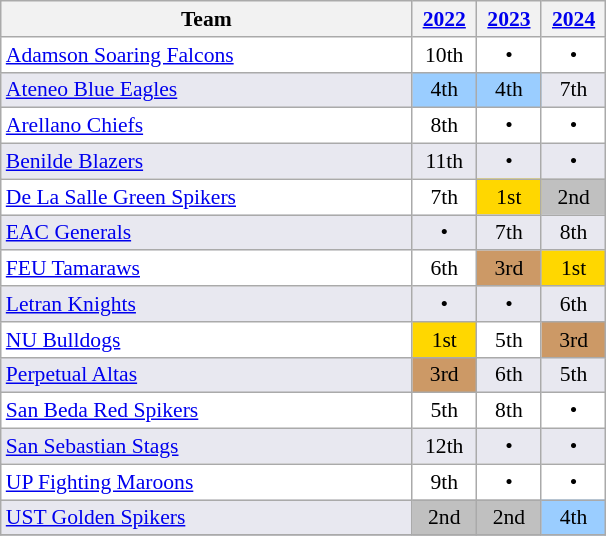<table class="wikitable sortable" style="width:32%; text-align:center; font-size:90%">
<tr bgcolor=>
<th rowspan=1 width=35%><strong>Team</strong></th>
<th colspan=1 width=2%><a href='#'>2022</a></th>
<th colspan=1 width=2%><a href='#'>2023</a></th>
<th colspan=1 width=2%><a href='#'>2024</a></th>
</tr>
<tr bgcolor= #FFFFFF>
<td align=left><a href='#'>Adamson Soaring Falcons</a></td>
<td>10th</td>
<td>•</td>
<td>•</td>
</tr>
<tr bgcolor= #E8E8F0>
<td align=left><a href='#'>Ateneo Blue Eagles</a></td>
<td bgcolor=#9acdff>4th</td>
<td bgcolor=#9acdff>4th</td>
<td>7th</td>
</tr>
<tr bgcolor= #FFFFFF>
<td align=left><a href='#'>Arellano Chiefs</a></td>
<td>8th</td>
<td>•</td>
<td>•</td>
</tr>
<tr bgcolor= #E8E8F0>
<td align=left><a href='#'>Benilde Blazers</a></td>
<td>11th</td>
<td>•</td>
<td>•</td>
</tr>
<tr bgcolor= #FFFFFF>
<td align=left><a href='#'>De La Salle Green Spikers</a></td>
<td>7th</td>
<td bgcolor=gold>1st</td>
<td bgcolor=silver>2nd</td>
</tr>
<tr bgcolor= #E8E8F0>
<td align=left><a href='#'>EAC Generals</a></td>
<td>•</td>
<td>7th</td>
<td>8th</td>
</tr>
<tr bgcolor= #FFFFFF>
<td align=left><a href='#'> FEU Tamaraws</a></td>
<td>6th</td>
<td bgcolor=#cc9966>3rd</td>
<td bgcolor=gold>1st</td>
</tr>
<tr bgcolor= #E8E8F0>
<td align=left><a href='#'>Letran Knights</a></td>
<td>•</td>
<td>•</td>
<td>6th</td>
</tr>
<tr bgcolor= #FFFFFF>
<td align=left><a href='#'>NU Bulldogs</a></td>
<td bgcolor=gold>1st</td>
<td>5th</td>
<td bgcolor=#cc9966>3rd</td>
</tr>
<tr bgcolor= #E8E8F0>
<td align=left><a href='#'>Perpetual Altas</a></td>
<td bgcolor=#cc9966>3rd</td>
<td>6th</td>
<td>5th</td>
</tr>
<tr bgcolor= #FFFFFF>
<td align=left><a href='#'>San Beda Red Spikers</a></td>
<td>5th</td>
<td>8th</td>
<td>•</td>
</tr>
<tr bgcolor= #E8E8F0>
<td align=left><a href='#'>San Sebastian Stags</a></td>
<td>12th</td>
<td>•</td>
<td>•</td>
</tr>
<tr bgcolor= #FFFFFF>
<td align=left><a href='#'>UP Fighting Maroons</a></td>
<td>9th</td>
<td>•</td>
<td>•</td>
</tr>
<tr bgcolor= #E8E8F0>
<td align=left><a href='#'> UST Golden Spikers</a></td>
<td bgcolor=silver>2nd</td>
<td bgcolor=silver>2nd</td>
<td bgcolor=#9acdff>4th</td>
</tr>
<tr>
</tr>
</table>
